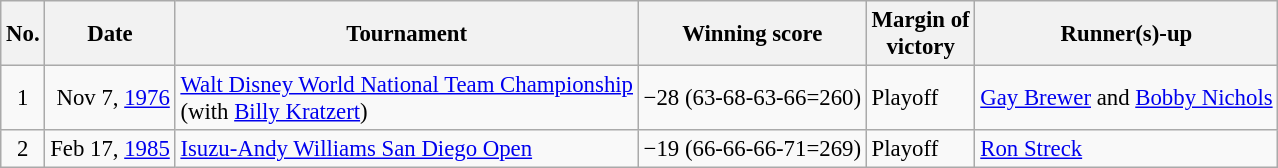<table class="wikitable" style="font-size:95%;">
<tr>
<th>No.</th>
<th>Date</th>
<th>Tournament</th>
<th>Winning score</th>
<th>Margin of<br>victory</th>
<th>Runner(s)-up</th>
</tr>
<tr>
<td align=center>1</td>
<td align=right>Nov 7, <a href='#'>1976</a></td>
<td><a href='#'>Walt Disney World National Team Championship</a><br>(with  <a href='#'>Billy Kratzert</a>)</td>
<td>−28 (63-68-63-66=260)</td>
<td>Playoff</td>
<td> <a href='#'>Gay Brewer</a> and  <a href='#'>Bobby Nichols</a></td>
</tr>
<tr>
<td align=center>2</td>
<td align=right>Feb 17, <a href='#'>1985</a></td>
<td><a href='#'>Isuzu-Andy Williams San Diego Open</a></td>
<td>−19 (66-66-66-71=269)</td>
<td>Playoff</td>
<td> <a href='#'>Ron Streck</a></td>
</tr>
</table>
